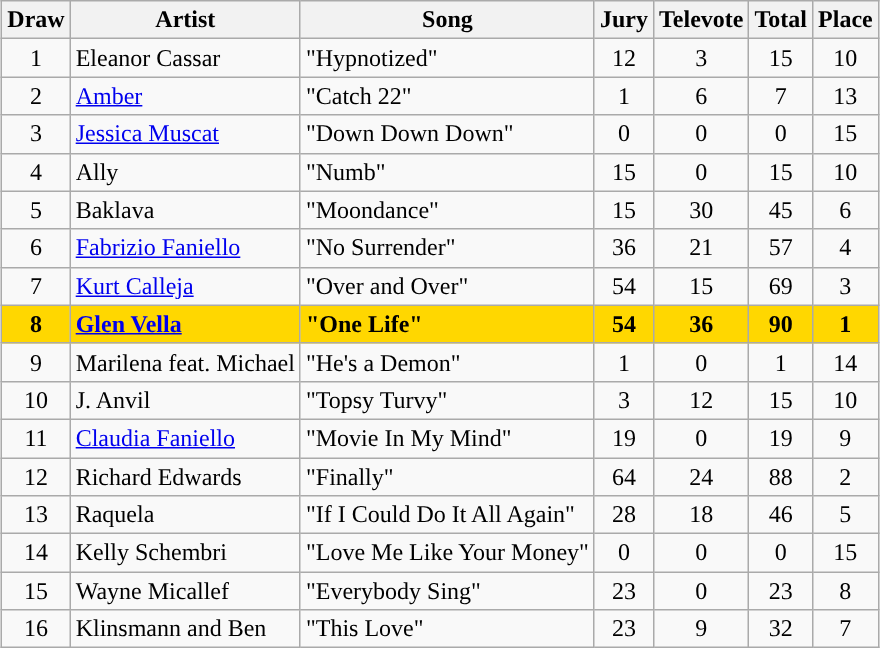<table class="sortable wikitable" style="margin: 1em auto 1em auto; text-align:center">
<tr>
<th>Draw</th>
<th>Artist</th>
<th>Song</th>
<th>Jury</th>
<th>Televote</th>
<th>Total</th>
<th>Place</th>
</tr>
<tr>
<td>1</td>
<td align="left">Eleanor Cassar</td>
<td align="left">"Hypnotized"</td>
<td>12</td>
<td>3</td>
<td>15</td>
<td>10</td>
</tr>
<tr>
<td>2</td>
<td align="left"><a href='#'>Amber</a></td>
<td align="left">"Catch 22"</td>
<td>1</td>
<td>6</td>
<td>7</td>
<td>13</td>
</tr>
<tr>
<td>3</td>
<td align="left"><a href='#'>Jessica Muscat</a></td>
<td align="left">"Down Down Down"</td>
<td>0</td>
<td>0</td>
<td>0</td>
<td>15</td>
</tr>
<tr>
<td>4</td>
<td align="left">Ally</td>
<td align="left">"Numb"</td>
<td>15</td>
<td>0</td>
<td>15</td>
<td>10</td>
</tr>
<tr>
<td>5</td>
<td align="left">Baklava</td>
<td align="left">"Moondance"</td>
<td>15</td>
<td>30</td>
<td>45</td>
<td>6</td>
</tr>
<tr>
<td>6</td>
<td align="left"><a href='#'>Fabrizio Faniello</a></td>
<td align="left">"No Surrender"</td>
<td>36</td>
<td>21</td>
<td>57</td>
<td>4</td>
</tr>
<tr>
<td>7</td>
<td align="left"><a href='#'>Kurt Calleja</a></td>
<td align="left">"Over and Over"</td>
<td>54</td>
<td>15</td>
<td>69</td>
<td>3</td>
</tr>
<tr style="font-weight:bold; background:gold">
<td>8</td>
<td align="left"><a href='#'>Glen Vella</a></td>
<td align="left">"One Life"</td>
<td>54</td>
<td>36</td>
<td>90</td>
<td>1</td>
</tr>
<tr>
<td>9</td>
<td align="left">Marilena feat. Michael</td>
<td align="left">"He's a Demon"</td>
<td>1</td>
<td>0</td>
<td>1</td>
<td>14</td>
</tr>
<tr>
<td>10</td>
<td align="left">J. Anvil</td>
<td align="left">"Topsy Turvy"</td>
<td>3</td>
<td>12</td>
<td>15</td>
<td>10</td>
</tr>
<tr>
<td>11</td>
<td align="left"><a href='#'>Claudia Faniello</a></td>
<td align="left">"Movie In My Mind"</td>
<td>19</td>
<td>0</td>
<td>19</td>
<td>9</td>
</tr>
<tr>
<td>12</td>
<td align="left">Richard Edwards</td>
<td align="left">"Finally"</td>
<td>64</td>
<td>24</td>
<td>88</td>
<td>2</td>
</tr>
<tr>
<td>13</td>
<td align="left">Raquela</td>
<td align="left">"If I Could Do It All Again"</td>
<td>28</td>
<td>18</td>
<td>46</td>
<td>5</td>
</tr>
<tr>
<td>14</td>
<td align="left">Kelly Schembri</td>
<td align="left">"Love Me Like Your Money"</td>
<td>0</td>
<td>0</td>
<td>0</td>
<td>15</td>
</tr>
<tr>
<td>15</td>
<td align="left">Wayne Micallef</td>
<td align="left">"Everybody Sing"</td>
<td>23</td>
<td>0</td>
<td>23</td>
<td>8</td>
</tr>
<tr>
<td>16</td>
<td align="left">Klinsmann and Ben</td>
<td align="left">"This Love"</td>
<td>23</td>
<td>9</td>
<td>32</td>
<td>7</td>
</tr>
</table>
